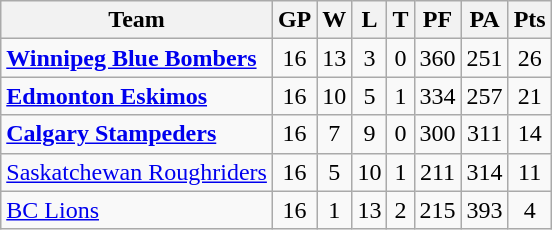<table class="wikitable" style="float:left; margin-right:1em">
<tr>
<th>Team</th>
<th>GP</th>
<th>W</th>
<th>L</th>
<th>T</th>
<th>PF</th>
<th>PA</th>
<th>Pts</th>
</tr>
<tr style="text-align:center;">
<td style="text-align:left;"><strong><a href='#'>Winnipeg Blue Bombers</a></strong></td>
<td>16</td>
<td>13</td>
<td>3</td>
<td>0</td>
<td>360</td>
<td>251</td>
<td>26</td>
</tr>
<tr style="text-align:center;">
<td style="text-align:left;"><strong><a href='#'>Edmonton Eskimos</a></strong></td>
<td>16</td>
<td>10</td>
<td>5</td>
<td>1</td>
<td>334</td>
<td>257</td>
<td>21</td>
</tr>
<tr style="text-align:center;">
<td style="text-align:left;"><strong><a href='#'>Calgary Stampeders</a></strong></td>
<td>16</td>
<td>7</td>
<td>9</td>
<td>0</td>
<td>300</td>
<td>311</td>
<td>14</td>
</tr>
<tr style="text-align:center;">
<td style="text-align:left;"><a href='#'>Saskatchewan Roughriders</a></td>
<td>16</td>
<td>5</td>
<td>10</td>
<td>1</td>
<td>211</td>
<td>314</td>
<td>11</td>
</tr>
<tr style="text-align:center;">
<td style="text-align:left;"><a href='#'>BC Lions</a></td>
<td>16</td>
<td>1</td>
<td>13</td>
<td>2</td>
<td>215</td>
<td>393</td>
<td>4</td>
</tr>
</table>
